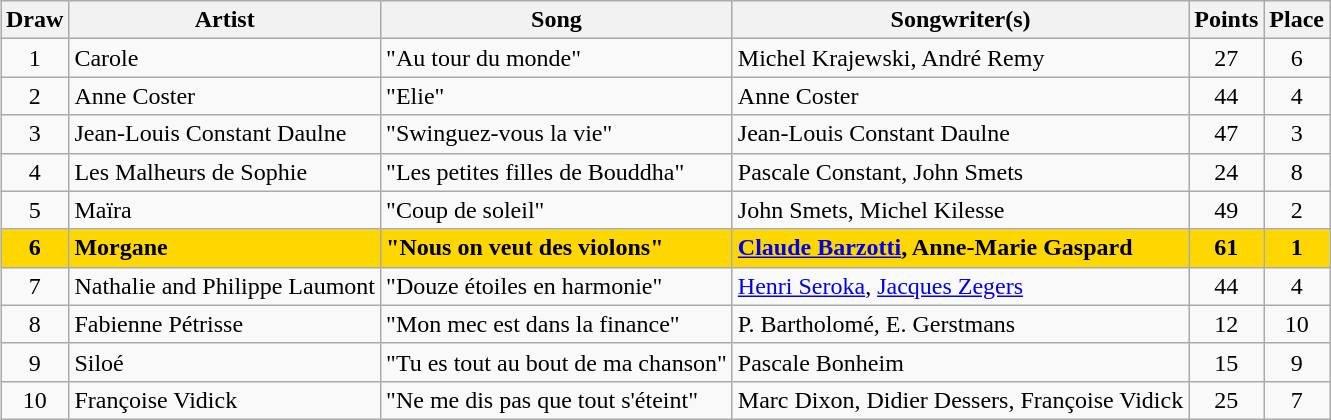<table class="sortable wikitable" style="margin: 1em auto 1em auto; text-align:center">
<tr>
<th>Draw</th>
<th>Artist</th>
<th>Song</th>
<th>Songwriter(s)</th>
<th>Points</th>
<th>Place</th>
</tr>
<tr>
<td>1</td>
<td align="left">Carole</td>
<td align="left">"Au tour du monde"</td>
<td align="left">Michel Krajewski, André Remy</td>
<td>27</td>
<td>6</td>
</tr>
<tr>
<td>2</td>
<td align="left">Anne Coster</td>
<td align="left">"Elie"</td>
<td align="left">Anne Coster</td>
<td>44</td>
<td>4</td>
</tr>
<tr>
<td>3</td>
<td align="left">Jean-Louis Constant Daulne</td>
<td align="left">"Swinguez-vous la vie"</td>
<td align="left">Jean-Louis Constant Daulne</td>
<td>47</td>
<td>3</td>
</tr>
<tr>
<td>4</td>
<td align="left">Les Malheurs de Sophie</td>
<td align="left">"Les petites filles de Bouddha"</td>
<td align="left">Pascale Constant, John Smets</td>
<td>24</td>
<td>8</td>
</tr>
<tr>
<td>5</td>
<td align="left">Maïra</td>
<td align="left">"Coup de soleil"</td>
<td align="left">John Smets, Michel Kilesse</td>
<td>49</td>
<td>2</td>
</tr>
<tr style="font-weight:bold; background:gold;">
<td>6</td>
<td align="left">Morgane</td>
<td align="left">"Nous on veut des violons"</td>
<td align="left"><a href='#'>Claude Barzotti</a>, Anne-Marie Gaspard</td>
<td>61</td>
<td>1</td>
</tr>
<tr>
<td>7</td>
<td align="left">Nathalie and Philippe Laumont</td>
<td align="left">"Douze étoiles en harmonie"</td>
<td align="left"><a href='#'>Henri Seroka</a>, <a href='#'>Jacques Zegers</a></td>
<td>44</td>
<td>4</td>
</tr>
<tr>
<td>8</td>
<td align="left">Fabienne Pétrisse</td>
<td align="left">"Mon mec est dans la finance"</td>
<td align="left">P. Bartholomé, E. Gerstmans</td>
<td>12</td>
<td>10</td>
</tr>
<tr>
<td>9</td>
<td align="left">Siloé</td>
<td align="left">"Tu es tout au bout de ma chanson"</td>
<td align="left">Pascale Bonheim</td>
<td>15</td>
<td>9</td>
</tr>
<tr>
<td>10</td>
<td align="left">Françoise Vidick</td>
<td align="left">"Ne me dis pas que tout s'éteint"</td>
<td align="left">Marc Dixon, Didier Dessers, Françoise Vidick</td>
<td>25</td>
<td>7</td>
</tr>
</table>
